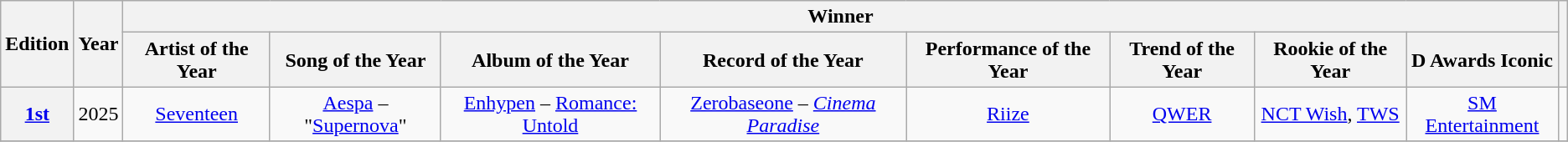<table class="wikitable plainrowheaders" style="text-align:center">
<tr>
<th scope="col" rowspan="2">Edition</th>
<th scope="col" rowspan="2">Year</th>
<th scope="col" colspan="8">Winner</th>
<th scope="col" rowspan="2"></th>
</tr>
<tr>
<th scope="col">Artist of the Year</th>
<th scope="col">Song of the Year</th>
<th scope="col">Album of the Year</th>
<th scope="col">Record of the Year</th>
<th scope="col">Performance of the Year</th>
<th scope="col">Trend of the Year</th>
<th scope="col">Rookie of the Year</th>
<th scope="col">D Awards Iconic</th>
</tr>
<tr>
<th scope="row" style="text-align:center"><a href='#'>1st</a></th>
<td>2025</td>
<td><a href='#'>Seventeen</a></td>
<td><a href='#'>Aespa</a> – "<a href='#'>Supernova</a>"</td>
<td><a href='#'>Enhypen</a> – <a href='#'>Romance: Untold</a></td>
<td><a href='#'>Zerobaseone</a> – <em><a href='#'>Cinema Paradise</a></em></td>
<td><a href='#'>Riize</a></td>
<td><a href='#'>QWER</a></td>
<td><a href='#'>NCT Wish</a>, <a href='#'>TWS</a></td>
<td><a href='#'>SM Entertainment</a></td>
<td></td>
</tr>
<tr>
</tr>
</table>
